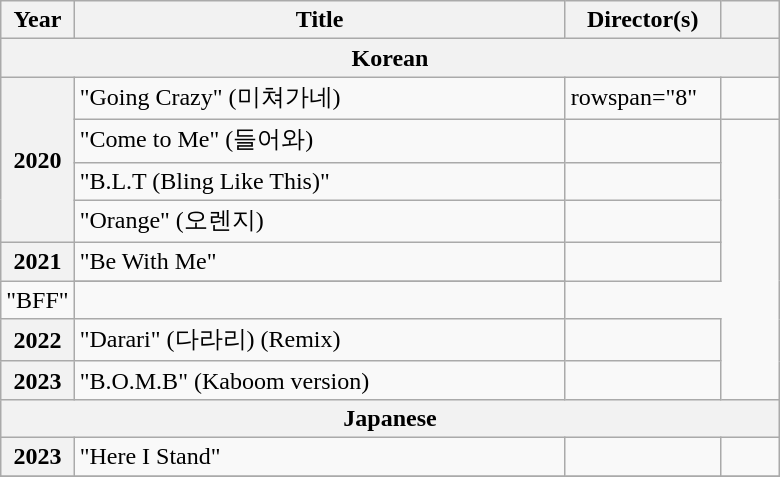<table class="wikitable sortable plainrowheaders">
<tr>
<th>Year</th>
<th style="width:20em;">Title</th>
<th style="width:6em;">Director(s)</th>
<th style="width:2em;" class="unsortable"></th>
</tr>
<tr>
<th colspan="5">Korean</th>
</tr>
<tr>
<th scope="row" rowspan="4">2020</th>
<td>"Going Crazy" (미쳐가네) </td>
<td>rowspan="8" </td>
<td style="text-align:center;"></td>
</tr>
<tr>
<td>"Come to Me" (들어와) </td>
<td style="text-align:center;"></td>
</tr>
<tr>
<td>"B.L.T (Bling Like This)" </td>
<td style="text-align:center;"></td>
</tr>
<tr>
<td>"Orange" (오렌지) </td>
<td style="text-align:center;"></td>
</tr>
<tr>
<th scope="row" rowspan="2">2021</th>
<td>"Be With Me" </td>
<td style="text-align:center;"></td>
</tr>
<tr>
</tr>
<tr>
<td>"BFF"  </td>
<td style="text-align:center;"></td>
</tr>
<tr>
<th scope="row">2022</th>
<td>"Darari" (다라리) (Remix) </td>
<td style="text-align:center;"></td>
</tr>
<tr>
<th scope="row">2023</th>
<td>"B.O.M.B" (Kaboom version) </td>
<td style="text-align:center;"></td>
</tr>
<tr>
<th colspan="5">Japanese</th>
</tr>
<tr>
<th scope="row">2023</th>
<td>"Here I Stand" </td>
<td></td>
<td style="text-align:center;"></td>
</tr>
<tr>
</tr>
</table>
